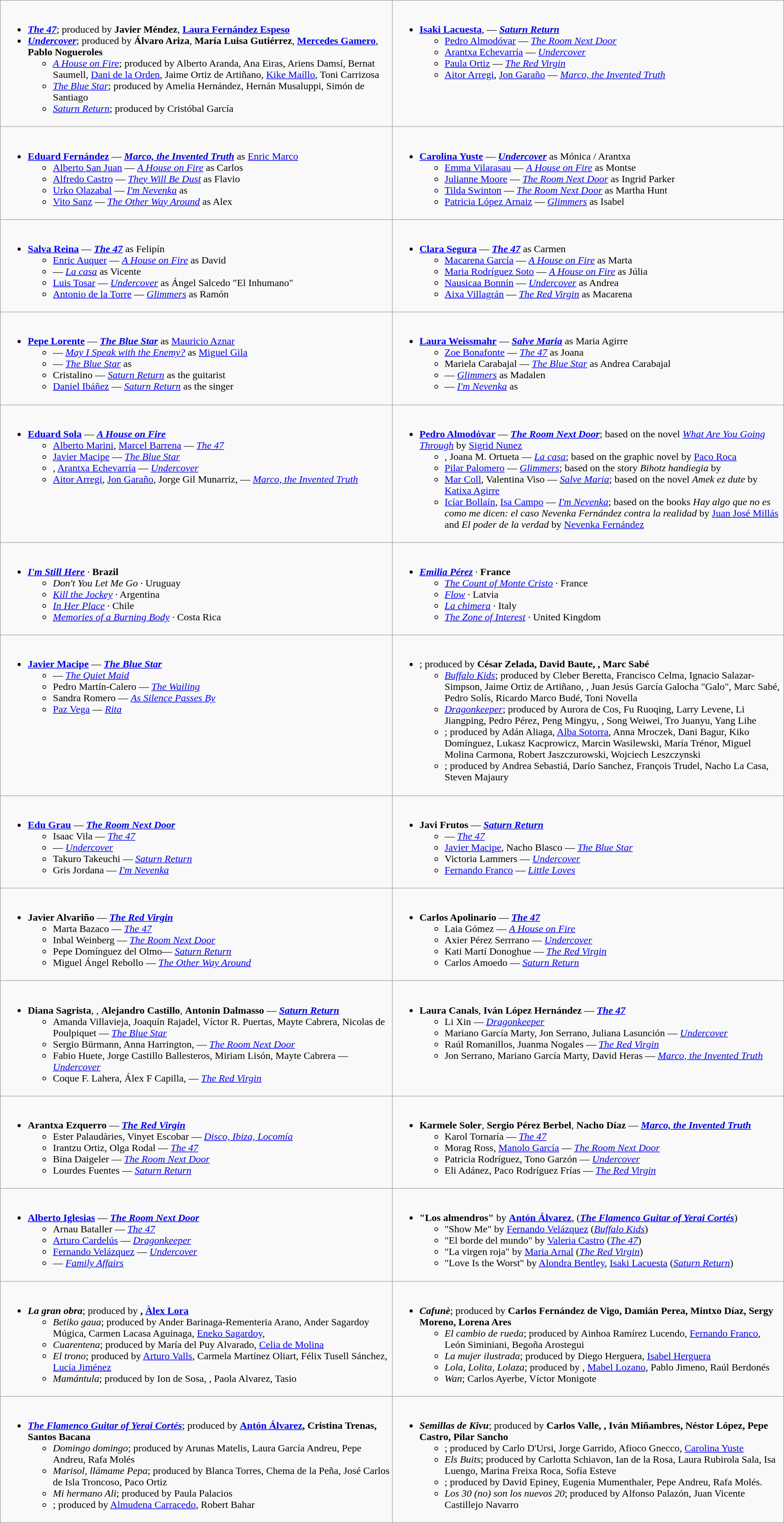<table role="presentation" class=wikitable>
<tr>
<td style="vertical-align:top;" width="50%"><br><ul><li><strong><em><a href='#'>The 47</a></em></strong>; produced by <strong>Javier Méndez</strong>, <strong><a href='#'>Laura Fernández Espeso</a></strong></li><li><strong><em><a href='#'>Undercover</a></em></strong>; produced by <strong>Álvaro Ariza</strong>, <strong>María Luisa Gutiérrez</strong>, <strong><a href='#'>Mercedes Gamero</a></strong>, <strong>Pablo Nogueroles</strong><ul><li><em><a href='#'>A House on Fire</a></em>; produced by Alberto Aranda, Ana Eiras, Ariens Damsí, Bernat Saumell, <a href='#'>Dani de la Orden</a>, Jaime Ortiz de Artiñano, <a href='#'>Kike Maíllo</a>, Toni Carrizosa</li><li><em><a href='#'>The Blue Star</a></em>; produced by Amelia Hernández, Hernán Musaluppi, Simón de Santiago</li><li><em><a href='#'>Saturn Return</a></em>; produced by Cristóbal García</li></ul></li></ul></td>
<td style="vertical-align:top;" width="50%"><br><ul><li><strong><a href='#'>Isaki Lacuesta</a></strong>, <strong></strong> — <strong><em><a href='#'>Saturn Return</a></em></strong><ul><li><a href='#'>Pedro Almodóvar</a> — <em><a href='#'>The Room Next Door</a></em></li><li><a href='#'>Arantxa Echevarría</a> — <em><a href='#'>Undercover</a></em></li><li><a href='#'>Paula Ortiz</a> — <em><a href='#'>The Red Virgin</a></em></li><li><a href='#'>Aitor Arregi</a>, <a href='#'>Jon Garaño</a> — <em><a href='#'>Marco, the Invented Truth</a></em></li></ul></li></ul></td>
</tr>
<tr>
<td style="vertical-align:top;" width="50%"><br><ul><li><strong><a href='#'>Eduard Fernández</a></strong> — <strong><em><a href='#'>Marco, the Invented Truth</a></em></strong> as <a href='#'>Enric Marco</a><ul><li><a href='#'>Alberto San Juan</a> — <em><a href='#'>A House on Fire</a></em> as Carlos</li><li><a href='#'>Alfredo Castro</a> — <em><a href='#'>They Will Be Dust</a></em> as Flavio</li><li><a href='#'>Urko Olazabal</a> — <em><a href='#'>I'm Nevenka</a></em> as </li><li><a href='#'>Vito Sanz</a> — <em><a href='#'>The Other Way Around</a></em> as Alex</li></ul></li></ul></td>
<td style="vertical-align:top;" width="50%"><br><ul><li><strong><a href='#'>Carolina Yuste</a></strong> — <strong><em><a href='#'>Undercover</a></em></strong> as Mónica / Arantxa<ul><li><a href='#'>Emma Vilarasau</a> — <em><a href='#'>A House on Fire</a></em> as Montse</li><li><a href='#'>Julianne Moore</a> — <em><a href='#'>The Room Next Door</a></em> as Ingrid Parker</li><li><a href='#'>Tilda Swinton</a> — <em><a href='#'>The Room Next Door</a></em> as Martha Hunt</li><li><a href='#'>Patricia López Arnaiz</a> — <em><a href='#'>Glimmers</a></em> as Isabel</li></ul></li></ul></td>
</tr>
<tr>
<td style="vertical-align:top;" width="50%"><br><ul><li><strong><a href='#'>Salva Reina</a></strong> — <strong><em><a href='#'>The 47</a></em></strong> as Felipín<ul><li><a href='#'>Enric Auquer</a> — <em><a href='#'>A House on Fire</a></em> as David</li><li> — <em><a href='#'>La casa</a></em> as Vicente</li><li><a href='#'>Luis Tosar</a> — <em><a href='#'>Undercover</a></em> as Ángel Salcedo "El Inhumano"</li><li><a href='#'>Antonio de la Torre</a> — <em><a href='#'>Glimmers</a></em> as Ramón</li></ul></li></ul></td>
<td style="vertical-align:top;" width="50%"><br><ul><li><strong><a href='#'>Clara Segura</a></strong> — <strong><em><a href='#'>The 47</a></em></strong> as Carmen<ul><li><a href='#'>Macarena García</a> — <em><a href='#'>A House on Fire</a></em> as Marta</li><li><a href='#'>Maria Rodríguez Soto</a> — <em><a href='#'>A House on Fire</a></em> as Júlia</li><li><a href='#'>Nausicaa Bonnín</a> — <em><a href='#'>Undercover</a></em> as Andrea</li><li><a href='#'>Aixa Villagrán</a> — <em><a href='#'>The Red Virgin</a></em> as Macarena</li></ul></li></ul></td>
</tr>
<tr>
<td style="vertical-align:top;" width="50%"><br><ul><li><strong><a href='#'>Pepe Lorente</a></strong> — <strong><em><a href='#'>The Blue Star</a></em></strong> as <a href='#'>Mauricio Aznar</a><ul><li> — <em><a href='#'>May I Speak with the Enemy?</a></em> as <a href='#'>Miguel Gila</a></li><li> — <em><a href='#'>The Blue Star</a></em> as </li><li>Cristalino — <em><a href='#'>Saturn Return</a></em> as the guitarist</li><li><a href='#'>Daniel Ibáñez</a> — <em><a href='#'>Saturn Return</a></em> as the singer</li></ul></li></ul></td>
<td style="vertical-align:top;" width="50%"><br><ul><li><strong><a href='#'>Laura Weissmahr</a></strong> — <strong><em><a href='#'>Salve Maria</a></em></strong> as Maria Agirre<ul><li><a href='#'>Zoe Bonafonte</a> — <em><a href='#'>The 47</a></em> as Joana</li><li>Mariela Carabajal — <em><a href='#'>The Blue Star</a></em> as Andrea Carabajal</li><li> — <em><a href='#'>Glimmers</a></em> as Madalen</li><li> — <em><a href='#'>I'm Nevenka</a></em> as </li></ul></li></ul></td>
</tr>
<tr>
<td style="vertical-align:top;" width="50%"><br><ul><li><strong><a href='#'>Eduard Sola</a></strong> — <strong><em><a href='#'>A House on Fire</a></em></strong><ul><li><a href='#'>Alberto Marini</a>, <a href='#'>Marcel Barrena</a> — <em><a href='#'>The 47</a></em></li><li><a href='#'>Javier Macipe</a> — <em><a href='#'>The Blue Star</a></em></li><li>, <a href='#'>Arantxa Echevarría</a> — <em><a href='#'>Undercover</a></em></li><li><a href='#'>Aitor Arregi</a>, <a href='#'>Jon Garaño</a>, Jorge Gil Munarriz,  — <em><a href='#'>Marco, the Invented Truth</a></em></li></ul></li></ul></td>
<td style="vertical-align:top;" width="50%"><br><ul><li><strong><a href='#'>Pedro Almodóvar</a></strong> — <strong><em><a href='#'>The Room Next Door</a></em></strong>; based on the novel <em><a href='#'>What Are You Going Through</a></em> by <a href='#'>Sigrid Nunez</a><ul><li>, Joana M. Ortueta — <em><a href='#'>La casa</a></em>; based on the graphic novel by <a href='#'>Paco Roca</a></li><li><a href='#'>Pilar Palomero</a> — <em><a href='#'>Glimmers</a></em>; based on the story <em>Bihotz handiegia</em> by </li><li><a href='#'>Mar Coll</a>, Valentina Viso — <em><a href='#'>Salve Maria</a></em>; based on the novel <em>Amek ez dute</em> by <a href='#'>Katixa Agirre</a></li><li><a href='#'>Icíar Bollaín</a>, <a href='#'>Isa Campo</a> — <em><a href='#'>I'm Nevenka</a></em>; based on the books <em>Hay algo que no es como me dicen: el caso Nevenka Fernández contra la realidad</em> by <a href='#'>Juan José Millás</a> and <em>El poder de la verdad</em> by <a href='#'>Nevenka Fernández</a></li></ul></li></ul></td>
</tr>
<tr>
<td style="vertical-align:top;" width="50%"><br><ul><li><strong><em><a href='#'>I'm Still Here</a></em></strong> · <strong>Brazil</strong><ul><li><em>Don't You Let Me Go</em> · Uruguay</li><li><em><a href='#'>Kill the Jockey</a></em> · Argentina</li><li><em><a href='#'>In Her Place</a></em> · Chile</li><li><em><a href='#'>Memories of a Burning Body</a></em> · Costa Rica</li></ul></li></ul></td>
<td style="vertical-align:top;" width="50%"><br><ul><li><strong><em><a href='#'>Emilia Pérez</a></em></strong> · <strong>France</strong><ul><li><em><a href='#'>The Count of Monte Cristo</a></em> · France</li><li><em><a href='#'>Flow</a></em> · Latvia</li><li><em><a href='#'>La chimera</a></em> · Italy</li><li><em><a href='#'>The Zone of Interest</a></em> · United Kingdom</li></ul></li></ul></td>
</tr>
<tr>
<td style="vertical-align:top;" width="50%"><br><ul><li><strong><a href='#'>Javier Macipe</a></strong> — <strong><em><a href='#'>The Blue Star</a></em></strong><ul><li> — <em><a href='#'>The Quiet Maid</a></em></li><li>Pedro Martín-Calero — <em><a href='#'>The Wailing</a></em></li><li>Sandra Romero — <em><a href='#'>As Silence Passes By</a></em></li><li><a href='#'>Paz Vega</a> — <em><a href='#'>Rita</a></em></li></ul></li></ul></td>
<td style="vertical-align:top;" width="50%"><br><ul><li><strong><em></em></strong>; produced by <strong>César Zelada, David Baute, , Marc Sabé</strong><ul><li><em><a href='#'>Buffalo Kids</a></em>; produced by Cleber Beretta, Francisco Celma, Ignacio Salazar-Simpson, Jaime Ortiz de Artiñano, , Juan Jesús García Galocha "Galo", Marc Sabé, Pedro Solís, Ricardo Marco Budé, Toni Novella</li><li><em><a href='#'>Dragonkeeper</a></em>; produced by Aurora de Cos, Fu Ruoqing, Larry Levene, Li Jiangping, Pedro Pérez, Peng Mingyu, , Song Weiwei, Tro Juanyu, Yang Lihe</li><li><em></em>; produced by Adán Aliaga, <a href='#'>Alba Sotorra</a>, Anna Mroczek, Dani Bagur, Kiko Domínguez, Lukasz Kacprowicz, Marcin Wasilewski, María Trénor, Miguel Molina Carmona, Robert Jaszczurowski, Wojciech Leszczynski</li><li><em></em>; produced by Andrea Sebastiá, Darío Sanchez, François Trudel, Nacho La Casa, Steven Majaury</li></ul></li></ul></td>
</tr>
<tr>
<td style="vertical-align:top;" width="50%"><br><ul><li><strong><a href='#'>Edu Grau</a></strong> — <strong><em><a href='#'>The Room Next Door</a></em></strong><ul><li>Isaac Vila — <em><a href='#'>The 47</a></em></li><li> — <em><a href='#'>Undercover</a></em></li><li>Takuro Takeuchi — <em><a href='#'>Saturn Return</a></em></li><li>Gris Jordana — <em><a href='#'>I'm Nevenka</a></em></li></ul></li></ul></td>
<td style="vertical-align:top;" width="50%"><br><ul><li><strong>Javi Frutos</strong> — <strong><em><a href='#'>Saturn Return</a></em></strong><ul><li> — <em><a href='#'>The 47</a></em></li><li><a href='#'>Javier Macipe</a>, Nacho Blasco — <em><a href='#'>The Blue Star</a></em></li><li>Victoria Lammers — <em><a href='#'>Undercover</a></em></li><li><a href='#'>Fernando Franco</a> — <em><a href='#'>Little Loves</a></em></li></ul></li></ul></td>
</tr>
<tr>
<td style="vertical-align:top;" width="50%"><br><ul><li><strong>Javier Alvariño</strong> — <strong><em><a href='#'>The Red Virgin</a></em></strong><ul><li>Marta Bazaco — <em><a href='#'>The 47</a></em></li><li>Inbal Weinberg — <em><a href='#'>The Room Next Door</a></em></li><li>Pepe Domínguez del Olmo— <em><a href='#'>Saturn Return</a></em></li><li>Miguel Ángel Rebollo — <em><a href='#'>The Other Way Around</a></em></li></ul></li></ul></td>
<td style="vertical-align:top;" width="50%"><br><ul><li><strong>Carlos Apolinario</strong> — <strong><em><a href='#'>The 47</a></em></strong><ul><li>Laia Gómez — <em><a href='#'>A House on Fire</a></em></li><li>Axier Pérez Serrrano — <em><a href='#'>Undercover</a></em></li><li>Kati Martí Donoghue — <em><a href='#'>The Red Virgin</a></em></li><li>Carlos Amoedo — <em><a href='#'>Saturn Return</a></em></li></ul></li></ul></td>
</tr>
<tr>
<td style="vertical-align:top;" width="50%"><br><ul><li><strong>Diana Sagrista</strong>, <strong></strong>, <strong>Alejandro Castillo</strong>, <strong>Antonin Dalmasso</strong> — <strong><em><a href='#'>Saturn Return</a></em></strong><ul><li>Amanda Villavieja, Joaquín Rajadel, Víctor R. Puertas, Mayte Cabrera, Nicolas de Poulpiquet — <em><a href='#'>The Blue Star</a></em></li><li>Sergio Bürmann, Anna Harrington,  — <em><a href='#'>The Room Next Door</a></em></li><li>Fabio Huete, Jorge Castillo Ballesteros, Miriam Lisón, Mayte Cabrera — <em><a href='#'>Undercover</a></em></li><li>Coque F. Lahera, Álex F Capilla,  — <em><a href='#'>The Red Virgin</a></em></li></ul></li></ul></td>
<td style="vertical-align:top;" width="50%"><br><ul><li><strong>Laura Canals</strong>, <strong>Iván López Hernández</strong> — <strong><em><a href='#'>The 47</a></em></strong><ul><li>Li Xin — <em><a href='#'>Dragonkeeper</a></em></li><li>Mariano García Marty, Jon Serrano, Juliana Lasunción — <em><a href='#'>Undercover</a></em></li><li>Raúl Romanillos, Juanma Nogales — <em><a href='#'>The Red Virgin</a></em></li><li>Jon Serrano, Mariano García Marty, David Heras — <em><a href='#'>Marco, the Invented Truth</a></em></li></ul></li></ul></td>
</tr>
<tr>
<td style="vertical-align:top;" width="50%"><br><ul><li><strong>Arantxa Ezquerro</strong> — <strong><em><a href='#'>The Red Virgin</a></em></strong><ul><li>Ester Palaudàries, Vinyet Escobar — <em><a href='#'>Disco, Ibiza, Locomía</a></em></li><li>Irantzu Ortiz, Olga Rodal — <em><a href='#'>The 47</a></em></li><li>Bina Daigeler — <em><a href='#'>The Room Next Door</a></em></li><li>Lourdes Fuentes — <em><a href='#'>Saturn Return</a></em></li></ul></li></ul></td>
<td style="vertical-align:top;" width="50%"><br><ul><li><strong>Karmele Soler</strong>, <strong>Sergio Pérez Berbel</strong>, <strong>Nacho Díaz</strong> — <strong><em><a href='#'>Marco, the Invented Truth</a></em></strong><ul><li>Karol Tornaría — <em><a href='#'>The 47</a></em></li><li>Morag Ross, <a href='#'>Manolo García</a> — <em><a href='#'>The Room Next Door</a></em></li><li>Patricia Rodríguez, Tono Garzón — <em><a href='#'>Undercover</a></em></li><li>Eli Adánez, Paco Rodríguez Frías — <em><a href='#'>The Red Virgin</a></em></li></ul></li></ul></td>
</tr>
<tr>
<td style="vertical-align:top;" width="50%"><br><ul><li><strong><a href='#'>Alberto Iglesias</a></strong> — <strong><em><a href='#'>The Room Next Door</a></em></strong><ul><li>Arnau Bataller — <em><a href='#'>The 47</a></em></li><li><a href='#'>Arturo Cardelús</a> — <em><a href='#'>Dragonkeeper</a></em></li><li><a href='#'>Fernando Velázquez</a> — <em><a href='#'>Undercover</a></em></li><li> — <em><a href='#'>Family Affairs</a></em></li></ul></li></ul></td>
<td style="vertical-align:top;" width="50%"><br><ul><li><strong>"Los almendros"</strong> by <strong><a href='#'>Antón Álvarez</a></strong>, <strong></strong> (<strong><em><a href='#'>The Flamenco Guitar of Yerai Cortés</a></em></strong>)<ul><li>"Show Me" by <a href='#'>Fernando Velázquez</a> (<em><a href='#'>Buffalo Kids</a></em>)</li><li>"El borde del mundo" by <a href='#'>Valeria Castro</a> (<em><a href='#'>The 47</a></em>)</li><li>"La virgen roja" by <a href='#'>Maria Arnal</a> (<em><a href='#'>The Red Virgin</a></em>)</li><li>"Love Is the Worst" by <a href='#'>Alondra Bentley</a>, <a href='#'>Isaki Lacuesta</a> (<em><a href='#'>Saturn Return</a></em>)</li></ul></li></ul></td>
</tr>
<tr>
<td style="vertical-align:top;" width="50%"><br><ul><li><strong><em>La gran obra</em></strong>; produced by <strong>, <a href='#'>Àlex Lora</a></strong><ul><li><em>Betiko gaua</em>; produced by Ander Barinaga-Rementeria Arano, Ander Sagardoy Múgica, Carmen Lacasa Aguinaga, <a href='#'>Eneko Sagardoy</a>, </li><li><em>Cuarentena</em>; produced by María del Puy Alvarado, <a href='#'>Celia de Molina</a></li><li><em>El trono</em>; produced by <a href='#'>Arturo Valls</a>, Carmela Martínez Oliart, Félix Tusell Sánchez, <a href='#'>Lucía Jiménez</a></li><li><em>Mamántula</em>; produced by Ion de Sosa, , Paola Alvarez, Tasio</li></ul></li></ul></td>
<td style="vertical-align:top;" width="50%"><br><ul><li><strong><em>Cafunè</em></strong>; produced by <strong>Carlos Fernández de Vigo, Damián Perea, Mintxo Díaz, Sergy Moreno, Lorena Ares</strong><ul><li><em>El cambio de rueda</em>; produced by Ainhoa Ramírez Lucendo, <a href='#'>Fernando Franco</a>, León Siminiani, Begoña Arostegui</li><li><em>La mujer ilustrada</em>; produced by Diego Herguera, <a href='#'>Isabel Herguera</a></li><li><em>Lola, Lolita, Lolaza</em>; produced by , <a href='#'>Mabel Lozano</a>, Pablo Jimeno, Raúl Berdonés</li><li><em>Wan</em>; Carlos Ayerbe, Víctor Monigote</li></ul></li></ul></td>
</tr>
<tr>
<td style="vertical-align:top;" width="50%"><br><ul><li><strong><em><a href='#'>The Flamenco Guitar of Yerai Cortés</a></em></strong>; produced by <strong><a href='#'>Antón Álvarez</a>, Cristina Trenas, Santos Bacana</strong><ul><li><em>Domingo domingo</em>; produced by Arunas Matelis, Laura García Andreu, Pepe Andreu, Rafa Molés</li><li><em>Marisol, llámame Pepa</em>; produced by Blanca Torres, Chema de la Peña, José Carlos de Isla Troncoso, Paco Ortiz</li><li><em>Mi hermano Ali</em>; produced by Paula Palacios</li><li><em></em>; produced by <a href='#'>Almudena Carracedo</a>, Robert Bahar</li></ul></li></ul></td>
<td style="vertical-align:top;" width="50%"><br><ul><li><strong><em>Semillas de Kivu</em></strong>; produced by <strong>Carlos Valle, , Iván Miñambres, Néstor López, Pepe Castro, Pilar Sancho</strong><ul><li><em></em>; produced by Carlo D'Ursi, Jorge Garrido, Afioco Gnecco, <a href='#'>Carolina Yuste</a></li><li><em>Els Buits</em>; produced by Carlotta Schiavon, Ian de la Rosa, Laura Rubirola Sala, Isa Luengo, Marina Freixa Roca, Sofía Esteve</li><li><em></em>; produced by David Epiney, Eugenia Mumenthaler, Pepe Andreu, Rafa Molés. </li><li><em>Los 30 (no) son los nuevos 20</em>; produced by Alfonso Palazón, Juan Vicente Castillejo Navarro</li></ul></li></ul></td>
</tr>
</table>
